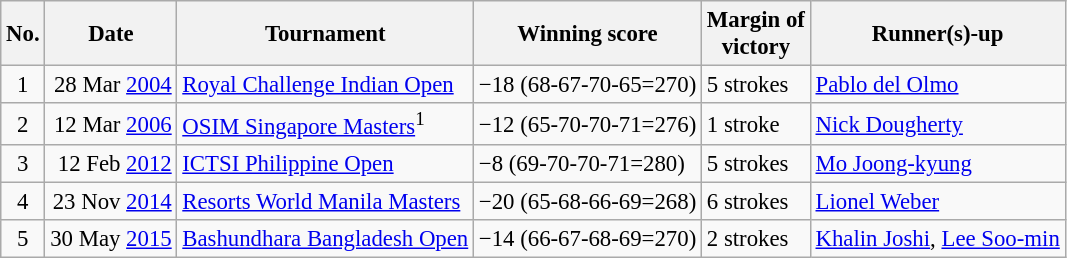<table class="wikitable" style="font-size:95%;">
<tr>
<th>No.</th>
<th>Date</th>
<th>Tournament</th>
<th>Winning score</th>
<th>Margin of<br>victory</th>
<th>Runner(s)-up</th>
</tr>
<tr>
<td align=center>1</td>
<td align=right>28 Mar <a href='#'>2004</a></td>
<td><a href='#'>Royal Challenge Indian Open</a></td>
<td>−18 (68-67-70-65=270)</td>
<td>5 strokes</td>
<td> <a href='#'>Pablo del Olmo</a></td>
</tr>
<tr>
<td align=center>2</td>
<td align=right>12 Mar <a href='#'>2006</a></td>
<td><a href='#'>OSIM Singapore Masters</a><sup>1</sup></td>
<td>−12 (65-70-70-71=276)</td>
<td>1 stroke</td>
<td> <a href='#'>Nick Dougherty</a></td>
</tr>
<tr>
<td align=center>3</td>
<td align=right>12 Feb <a href='#'>2012</a></td>
<td><a href='#'>ICTSI Philippine Open</a></td>
<td>−8 (69-70-70-71=280)</td>
<td>5 strokes</td>
<td> <a href='#'>Mo Joong-kyung</a></td>
</tr>
<tr>
<td align=center>4</td>
<td align=right>23 Nov <a href='#'>2014</a></td>
<td><a href='#'>Resorts World Manila Masters</a></td>
<td>−20 (65-68-66-69=268)</td>
<td>6 strokes</td>
<td> <a href='#'>Lionel Weber</a></td>
</tr>
<tr>
<td align=center>5</td>
<td align=right>30 May <a href='#'>2015</a></td>
<td><a href='#'>Bashundhara Bangladesh Open</a></td>
<td>−14 (66-67-68-69=270)</td>
<td>2 strokes</td>
<td> <a href='#'>Khalin Joshi</a>,  <a href='#'>Lee Soo-min</a></td>
</tr>
</table>
